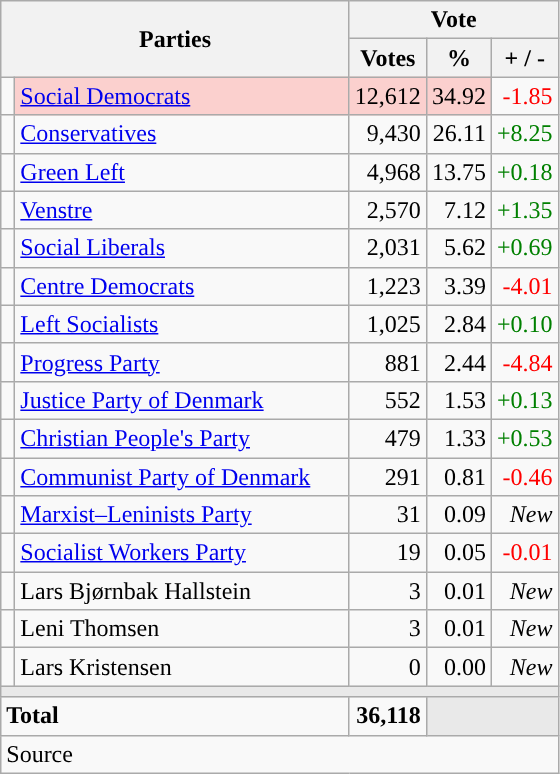<table class="wikitable" style="text-align:right;">
<tr>
<th style="text-align:centre;" rowspan="2" colspan="2" width="225">Parties</th>
<th colspan="3">Vote</th>
</tr>
<tr>
<th width="15">Votes</th>
<th width="15">%</th>
<th width="15">+ / -</th>
</tr>
<tr>
<td width="2" style="color:inherit;background:"></td>
<td bgcolor=#fbd0ce  align="left"><a href='#'>Social Democrats</a></td>
<td bgcolor=#fbd0ce>12,612</td>
<td bgcolor=#fbd0ce>34.92</td>
<td style=color:red;>-1.85</td>
</tr>
<tr>
<td width="2" style="color:inherit;background:"></td>
<td align="left"><a href='#'>Conservatives</a></td>
<td>9,430</td>
<td>26.11</td>
<td style=color:green;>+8.25</td>
</tr>
<tr>
<td width="2" style="color:inherit;background:"></td>
<td align="left"><a href='#'>Green Left</a></td>
<td>4,968</td>
<td>13.75</td>
<td style=color:green;>+0.18</td>
</tr>
<tr>
<td width="2" style="color:inherit;background:"></td>
<td align="left"><a href='#'>Venstre</a></td>
<td>2,570</td>
<td>7.12</td>
<td style=color:green;>+1.35</td>
</tr>
<tr>
<td width="2" style="color:inherit;background:"></td>
<td align="left"><a href='#'>Social Liberals</a></td>
<td>2,031</td>
<td>5.62</td>
<td style=color:green;>+0.69</td>
</tr>
<tr>
<td width="2" style="color:inherit;background:"></td>
<td align="left"><a href='#'>Centre Democrats</a></td>
<td>1,223</td>
<td>3.39</td>
<td style=color:red;>-4.01</td>
</tr>
<tr>
<td width="2" style="color:inherit;background:"></td>
<td align="left"><a href='#'>Left Socialists</a></td>
<td>1,025</td>
<td>2.84</td>
<td style=color:green;>+0.10</td>
</tr>
<tr>
<td width="2" style="color:inherit;background:"></td>
<td align="left"><a href='#'>Progress Party</a></td>
<td>881</td>
<td>2.44</td>
<td style=color:red;>-4.84</td>
</tr>
<tr>
<td width="2" style="color:inherit;background:"></td>
<td align="left"><a href='#'>Justice Party of Denmark</a></td>
<td>552</td>
<td>1.53</td>
<td style=color:green;>+0.13</td>
</tr>
<tr>
<td width="2" style="color:inherit;background:"></td>
<td align="left"><a href='#'>Christian People's Party</a></td>
<td>479</td>
<td>1.33</td>
<td style=color:green;>+0.53</td>
</tr>
<tr>
<td width="2" style="color:inherit;background:"></td>
<td align="left"><a href='#'>Communist Party of Denmark</a></td>
<td>291</td>
<td>0.81</td>
<td style=color:red;>-0.46</td>
</tr>
<tr>
<td width="2" style="color:inherit;background:"></td>
<td align="left"><a href='#'>Marxist–Leninists Party</a></td>
<td>31</td>
<td>0.09</td>
<td><em>New</em></td>
</tr>
<tr>
<td width="2" style="color:inherit;background:"></td>
<td align="left"><a href='#'>Socialist Workers Party</a></td>
<td>19</td>
<td>0.05</td>
<td style=color:red;>-0.01</td>
</tr>
<tr>
<td width="2" style="color:inherit;background:"></td>
<td align="left">Lars Bjørnbak Hallstein</td>
<td>3</td>
<td>0.01</td>
<td><em>New</em></td>
</tr>
<tr>
<td width="2" style="color:inherit;background:"></td>
<td align="left">Leni Thomsen</td>
<td>3</td>
<td>0.01</td>
<td><em>New</em></td>
</tr>
<tr>
<td width="2" style="color:inherit;background:"></td>
<td align="left">Lars Kristensen</td>
<td>0</td>
<td>0.00</td>
<td><em>New</em></td>
</tr>
<tr>
<td colspan="7" bgcolor="#E9E9E9"></td>
</tr>
<tr>
<td align="left" colspan="2"><strong>Total</strong></td>
<td><strong>36,118</strong></td>
<td bgcolor="#E9E9E9" colspan="2"></td>
</tr>
<tr>
<td align="left" colspan="6">Source</td>
</tr>
</table>
